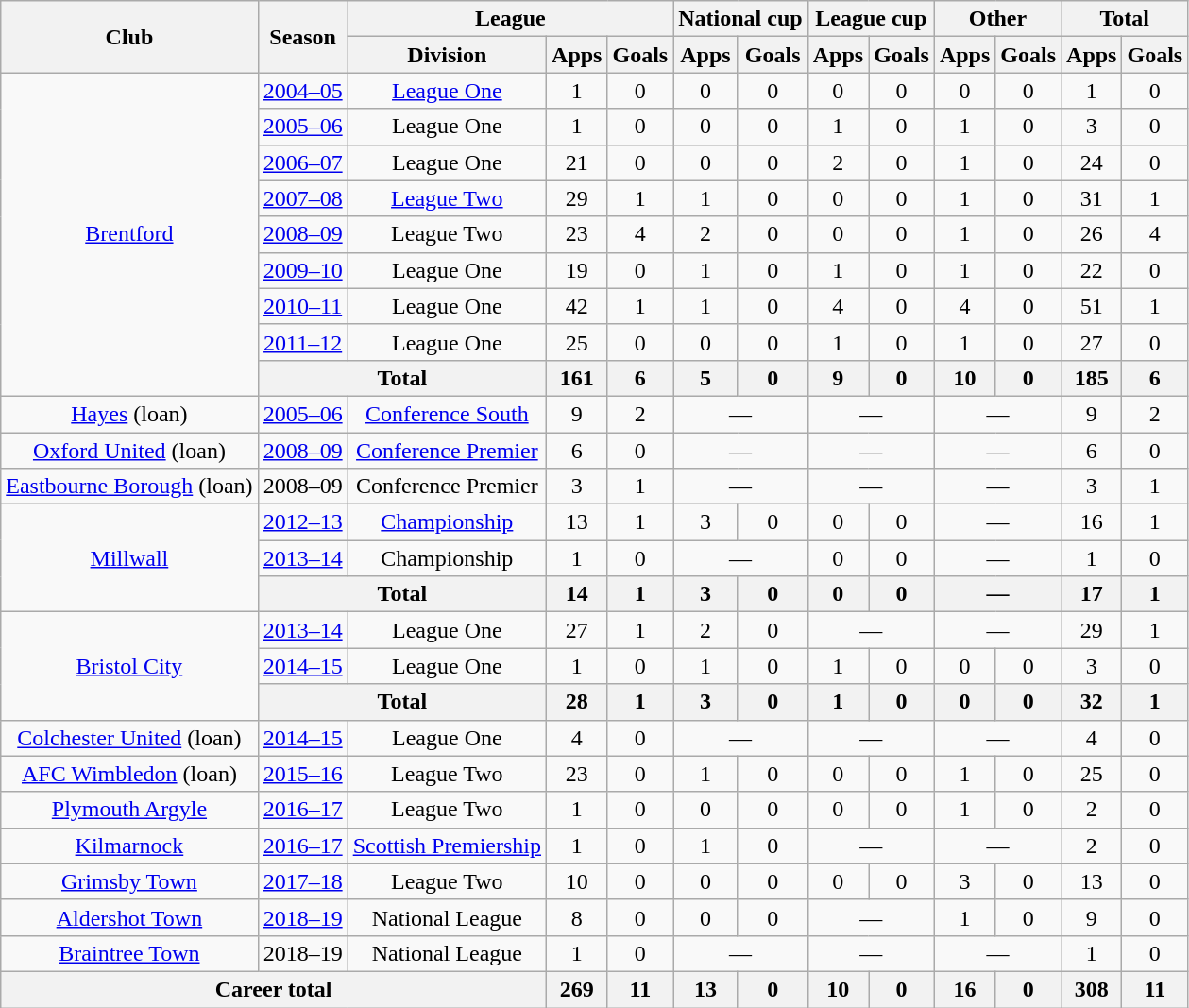<table class="wikitable" style="text-align: center">
<tr>
<th rowspan="2">Club</th>
<th rowspan="2">Season</th>
<th colspan="3">League</th>
<th colspan="2">National cup</th>
<th colspan="2">League cup</th>
<th colspan="2">Other</th>
<th colspan="2">Total</th>
</tr>
<tr>
<th>Division</th>
<th>Apps</th>
<th>Goals</th>
<th>Apps</th>
<th>Goals</th>
<th>Apps</th>
<th>Goals</th>
<th>Apps</th>
<th>Goals</th>
<th>Apps</th>
<th>Goals</th>
</tr>
<tr>
<td rowspan="9"><a href='#'>Brentford</a></td>
<td><a href='#'>2004–05</a></td>
<td><a href='#'>League One</a></td>
<td>1</td>
<td>0</td>
<td>0</td>
<td>0</td>
<td>0</td>
<td>0</td>
<td>0</td>
<td>0</td>
<td>1</td>
<td>0</td>
</tr>
<tr>
<td><a href='#'>2005–06</a></td>
<td>League One</td>
<td>1</td>
<td>0</td>
<td>0</td>
<td>0</td>
<td>1</td>
<td>0</td>
<td>1</td>
<td>0</td>
<td>3</td>
<td>0</td>
</tr>
<tr>
<td><a href='#'>2006–07</a></td>
<td>League One</td>
<td>21</td>
<td>0</td>
<td>0</td>
<td>0</td>
<td>2</td>
<td>0</td>
<td>1</td>
<td>0</td>
<td>24</td>
<td>0</td>
</tr>
<tr>
<td><a href='#'>2007–08</a></td>
<td><a href='#'>League Two</a></td>
<td>29</td>
<td>1</td>
<td>1</td>
<td>0</td>
<td>0</td>
<td>0</td>
<td>1</td>
<td>0</td>
<td>31</td>
<td>1</td>
</tr>
<tr>
<td><a href='#'>2008–09</a></td>
<td>League Two</td>
<td>23</td>
<td>4</td>
<td>2</td>
<td>0</td>
<td>0</td>
<td>0</td>
<td>1</td>
<td>0</td>
<td>26</td>
<td>4</td>
</tr>
<tr>
<td><a href='#'>2009–10</a></td>
<td>League One</td>
<td>19</td>
<td>0</td>
<td>1</td>
<td>0</td>
<td>1</td>
<td>0</td>
<td>1</td>
<td>0</td>
<td>22</td>
<td>0</td>
</tr>
<tr>
<td><a href='#'>2010–11</a></td>
<td>League One</td>
<td>42</td>
<td>1</td>
<td>1</td>
<td>0</td>
<td>4</td>
<td>0</td>
<td>4</td>
<td>0</td>
<td>51</td>
<td>1</td>
</tr>
<tr>
<td><a href='#'>2011–12</a></td>
<td>League One</td>
<td>25</td>
<td>0</td>
<td>0</td>
<td>0</td>
<td>1</td>
<td>0</td>
<td>1</td>
<td>0</td>
<td>27</td>
<td>0</td>
</tr>
<tr>
<th colspan="2">Total</th>
<th>161</th>
<th>6</th>
<th>5</th>
<th>0</th>
<th>9</th>
<th>0</th>
<th>10</th>
<th>0</th>
<th>185</th>
<th>6</th>
</tr>
<tr>
<td><a href='#'>Hayes</a> (loan)</td>
<td><a href='#'>2005–06</a></td>
<td><a href='#'>Conference South</a></td>
<td>9</td>
<td>2</td>
<td colspan="2">—</td>
<td colspan="2">—</td>
<td colspan="2">—</td>
<td>9</td>
<td>2</td>
</tr>
<tr>
<td><a href='#'>Oxford United</a> (loan)</td>
<td><a href='#'>2008–09</a></td>
<td><a href='#'>Conference Premier</a></td>
<td>6</td>
<td>0</td>
<td colspan="2">—</td>
<td colspan="2">—</td>
<td colspan="2">—</td>
<td>6</td>
<td>0</td>
</tr>
<tr>
<td><a href='#'>Eastbourne Borough</a> (loan)</td>
<td>2008–09</td>
<td>Conference Premier</td>
<td>3</td>
<td>1</td>
<td colspan="2">—</td>
<td colspan="2">—</td>
<td colspan="2">—</td>
<td>3</td>
<td>1</td>
</tr>
<tr>
<td rowspan="3"><a href='#'>Millwall</a></td>
<td><a href='#'>2012–13</a></td>
<td><a href='#'>Championship</a></td>
<td>13</td>
<td>1</td>
<td>3</td>
<td>0</td>
<td>0</td>
<td>0</td>
<td colspan="2">—</td>
<td>16</td>
<td>1</td>
</tr>
<tr>
<td><a href='#'>2013–14</a></td>
<td>Championship</td>
<td>1</td>
<td>0</td>
<td colspan="2">—</td>
<td>0</td>
<td>0</td>
<td colspan="2">—</td>
<td>1</td>
<td>0</td>
</tr>
<tr>
<th colspan="2">Total</th>
<th>14</th>
<th>1</th>
<th>3</th>
<th>0</th>
<th>0</th>
<th>0</th>
<th colspan="2">—</th>
<th>17</th>
<th>1</th>
</tr>
<tr>
<td rowspan="3"><a href='#'>Bristol City</a></td>
<td><a href='#'>2013–14</a></td>
<td>League One</td>
<td>27</td>
<td>1</td>
<td>2</td>
<td>0</td>
<td colspan="2">—</td>
<td colspan="2">—</td>
<td>29</td>
<td>1</td>
</tr>
<tr>
<td><a href='#'>2014–15</a></td>
<td>League One</td>
<td>1</td>
<td>0</td>
<td>1</td>
<td>0</td>
<td>1</td>
<td>0</td>
<td>0</td>
<td>0</td>
<td>3</td>
<td>0</td>
</tr>
<tr>
<th colspan="2">Total</th>
<th>28</th>
<th>1</th>
<th>3</th>
<th>0</th>
<th>1</th>
<th>0</th>
<th>0</th>
<th>0</th>
<th>32</th>
<th>1</th>
</tr>
<tr>
<td><a href='#'>Colchester United</a> (loan)</td>
<td><a href='#'>2014–15</a></td>
<td>League One</td>
<td>4</td>
<td>0</td>
<td colspan="2">—</td>
<td colspan="2">—</td>
<td colspan="2">—</td>
<td>4</td>
<td>0</td>
</tr>
<tr>
<td><a href='#'>AFC Wimbledon</a> (loan)</td>
<td><a href='#'>2015–16</a></td>
<td>League Two</td>
<td>23</td>
<td>0</td>
<td>1</td>
<td>0</td>
<td>0</td>
<td>0</td>
<td>1</td>
<td>0</td>
<td>25</td>
<td>0</td>
</tr>
<tr>
<td><a href='#'>Plymouth Argyle</a></td>
<td><a href='#'>2016–17</a></td>
<td>League Two</td>
<td>1</td>
<td>0</td>
<td>0</td>
<td>0</td>
<td>0</td>
<td>0</td>
<td>1</td>
<td>0</td>
<td>2</td>
<td>0</td>
</tr>
<tr>
<td><a href='#'>Kilmarnock</a></td>
<td><a href='#'>2016–17</a></td>
<td><a href='#'>Scottish Premiership</a></td>
<td>1</td>
<td>0</td>
<td>1</td>
<td>0</td>
<td colspan="2">—</td>
<td colspan="2">—</td>
<td>2</td>
<td>0</td>
</tr>
<tr>
<td><a href='#'>Grimsby Town</a></td>
<td><a href='#'>2017–18</a></td>
<td>League Two</td>
<td>10</td>
<td>0</td>
<td>0</td>
<td>0</td>
<td>0</td>
<td>0</td>
<td>3</td>
<td>0</td>
<td>13</td>
<td>0</td>
</tr>
<tr>
<td><a href='#'>Aldershot Town</a></td>
<td><a href='#'>2018–19</a></td>
<td>National League</td>
<td>8</td>
<td>0</td>
<td>0</td>
<td>0</td>
<td colspan="2">—</td>
<td>1</td>
<td>0</td>
<td>9</td>
<td>0</td>
</tr>
<tr>
<td><a href='#'>Braintree Town</a></td>
<td>2018–19</td>
<td>National League</td>
<td>1</td>
<td>0</td>
<td colspan="2">—</td>
<td colspan="2">—</td>
<td colspan="2">—</td>
<td>1</td>
<td>0</td>
</tr>
<tr>
<th colspan="3">Career total</th>
<th>269</th>
<th>11</th>
<th>13</th>
<th>0</th>
<th>10</th>
<th>0</th>
<th>16</th>
<th>0</th>
<th>308</th>
<th>11</th>
</tr>
</table>
